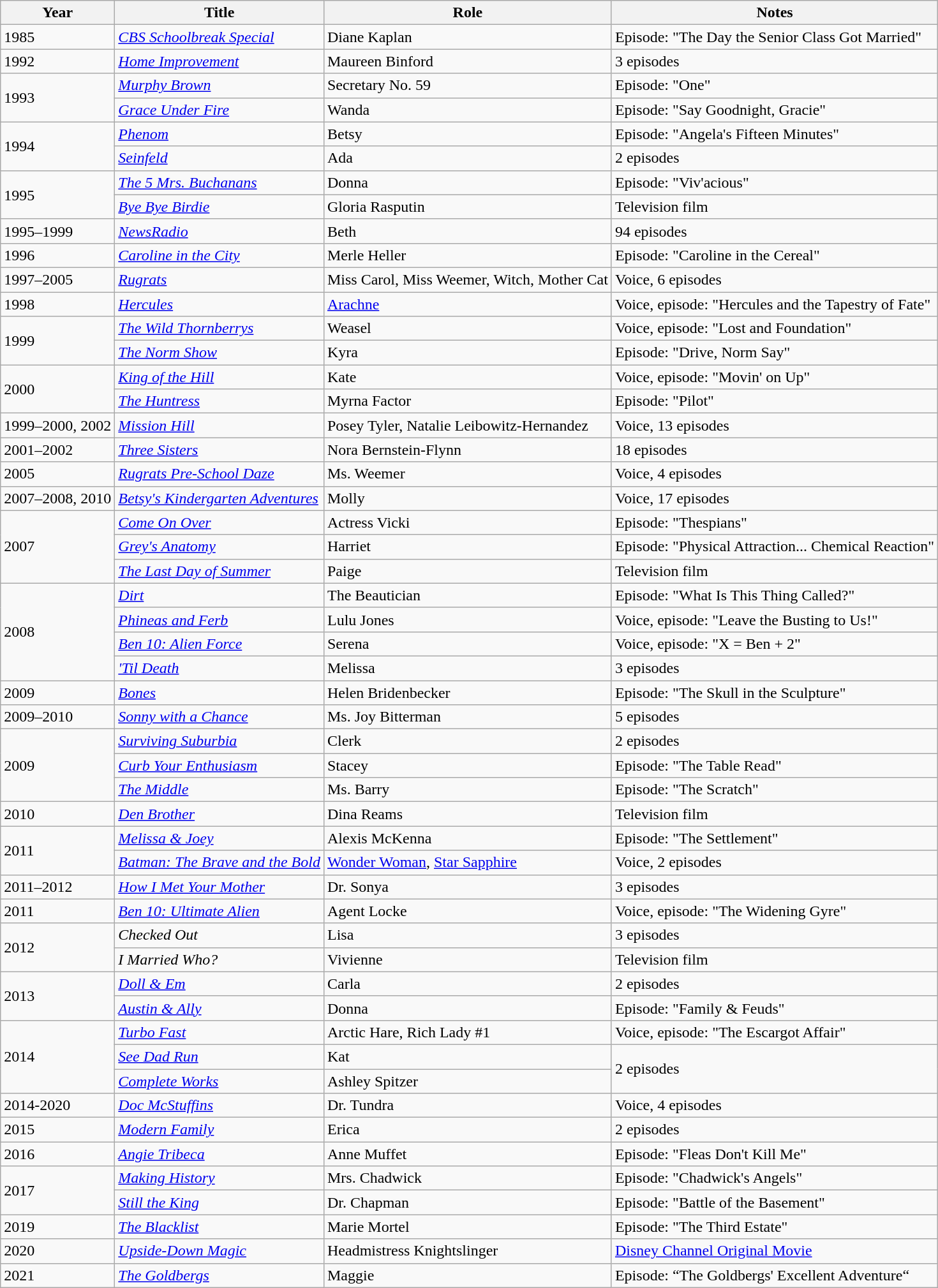<table class="wikitable sortable">
<tr>
<th>Year</th>
<th>Title</th>
<th>Role</th>
<th>Notes</th>
</tr>
<tr>
<td>1985</td>
<td><em><a href='#'>CBS Schoolbreak Special</a></em></td>
<td>Diane Kaplan</td>
<td>Episode: "The Day the Senior Class Got Married"</td>
</tr>
<tr>
<td>1992</td>
<td><em><a href='#'>Home Improvement</a></em></td>
<td>Maureen Binford</td>
<td>3 episodes</td>
</tr>
<tr>
<td rowspan=2>1993</td>
<td><em><a href='#'>Murphy Brown</a></em></td>
<td>Secretary No. 59</td>
<td>Episode: "One"</td>
</tr>
<tr>
<td><em><a href='#'>Grace Under Fire</a></em></td>
<td>Wanda</td>
<td>Episode: "Say Goodnight, Gracie"</td>
</tr>
<tr>
<td rowspan=2>1994</td>
<td><em><a href='#'>Phenom</a></em></td>
<td>Betsy</td>
<td>Episode: "Angela's Fifteen Minutes"</td>
</tr>
<tr>
<td><em><a href='#'>Seinfeld</a></em></td>
<td>Ada</td>
<td>2 episodes</td>
</tr>
<tr>
<td rowspan=2>1995</td>
<td><em><a href='#'>The 5 Mrs. Buchanans</a></em></td>
<td>Donna</td>
<td>Episode: "Viv'acious"</td>
</tr>
<tr>
<td><em><a href='#'>Bye Bye Birdie</a></em></td>
<td>Gloria Rasputin</td>
<td>Television film</td>
</tr>
<tr>
<td>1995–1999</td>
<td><em><a href='#'>NewsRadio</a></em></td>
<td>Beth</td>
<td>94 episodes</td>
</tr>
<tr>
<td>1996</td>
<td><em><a href='#'>Caroline in the City</a></em></td>
<td>Merle Heller</td>
<td>Episode: "Caroline in the Cereal"</td>
</tr>
<tr>
<td>1997–2005</td>
<td><em><a href='#'>Rugrats</a></em></td>
<td>Miss Carol, Miss Weemer, Witch, Mother Cat</td>
<td>Voice, 6 episodes</td>
</tr>
<tr>
<td>1998</td>
<td><em><a href='#'>Hercules</a></em></td>
<td><a href='#'>Arachne</a></td>
<td>Voice, episode: "Hercules and the Tapestry of Fate"</td>
</tr>
<tr>
<td rowspan=2>1999</td>
<td><em><a href='#'>The Wild Thornberrys</a></em></td>
<td>Weasel</td>
<td>Voice, episode: "Lost and Foundation"</td>
</tr>
<tr>
<td><em><a href='#'>The Norm Show</a></em></td>
<td>Kyra</td>
<td>Episode: "Drive, Norm Say"</td>
</tr>
<tr>
<td rowspan=2>2000</td>
<td><em><a href='#'>King of the Hill</a></em></td>
<td>Kate</td>
<td>Voice, episode: "Movin' on Up"</td>
</tr>
<tr>
<td><em><a href='#'>The Huntress</a></em></td>
<td>Myrna Factor</td>
<td>Episode: "Pilot"</td>
</tr>
<tr>
<td>1999–2000, 2002</td>
<td><em><a href='#'>Mission Hill</a></em></td>
<td>Posey Tyler, Natalie Leibowitz-Hernandez</td>
<td>Voice, 13 episodes</td>
</tr>
<tr>
<td>2001–2002</td>
<td><em><a href='#'>Three Sisters</a></em></td>
<td>Nora Bernstein-Flynn</td>
<td>18 episodes</td>
</tr>
<tr>
<td>2005</td>
<td><em><a href='#'>Rugrats Pre-School Daze</a></em></td>
<td>Ms. Weemer</td>
<td>Voice, 4 episodes</td>
</tr>
<tr>
<td>2007–2008, 2010</td>
<td><em><a href='#'>Betsy's Kindergarten Adventures</a></em></td>
<td>Molly</td>
<td>Voice, 17 episodes</td>
</tr>
<tr>
<td rowspan=3>2007</td>
<td><em><a href='#'>Come On Over</a></em></td>
<td>Actress Vicki</td>
<td>Episode: "Thespians"</td>
</tr>
<tr>
<td><em><a href='#'>Grey's Anatomy</a></em></td>
<td>Harriet</td>
<td>Episode: "Physical Attraction... Chemical Reaction"</td>
</tr>
<tr>
<td><em><a href='#'>The Last Day of Summer</a></em></td>
<td>Paige</td>
<td>Television film</td>
</tr>
<tr>
<td rowspan=4>2008</td>
<td><em><a href='#'>Dirt</a></em></td>
<td>The Beautician</td>
<td>Episode: "What Is This Thing Called?"</td>
</tr>
<tr>
<td><em><a href='#'>Phineas and Ferb</a></em></td>
<td>Lulu Jones</td>
<td>Voice, episode: "Leave the Busting to Us!"</td>
</tr>
<tr>
<td><em><a href='#'>Ben 10: Alien Force</a></em></td>
<td>Serena</td>
<td>Voice, episode: "X = Ben + 2"</td>
</tr>
<tr>
<td><em><a href='#'>'Til Death</a></em></td>
<td>Melissa</td>
<td>3 episodes</td>
</tr>
<tr>
<td>2009</td>
<td><em><a href='#'>Bones</a></em></td>
<td>Helen Bridenbecker</td>
<td>Episode: "The Skull in the Sculpture"</td>
</tr>
<tr>
<td>2009–2010</td>
<td><em><a href='#'>Sonny with a Chance</a></em></td>
<td>Ms. Joy Bitterman</td>
<td>5 episodes</td>
</tr>
<tr>
<td rowspan=3>2009</td>
<td><em><a href='#'>Surviving Suburbia</a></em></td>
<td>Clerk</td>
<td>2 episodes</td>
</tr>
<tr>
<td><em><a href='#'>Curb Your Enthusiasm</a></em></td>
<td>Stacey</td>
<td>Episode: "The Table Read"</td>
</tr>
<tr>
<td><em><a href='#'>The Middle</a></em></td>
<td>Ms. Barry</td>
<td>Episode: "The Scratch"</td>
</tr>
<tr>
<td>2010</td>
<td><em><a href='#'>Den Brother</a></em></td>
<td>Dina Reams</td>
<td>Television film</td>
</tr>
<tr>
<td rowspan=2>2011</td>
<td><em><a href='#'>Melissa & Joey</a></em></td>
<td>Alexis McKenna</td>
<td>Episode: "The Settlement"</td>
</tr>
<tr>
<td><em><a href='#'>Batman: The Brave and the Bold</a></em></td>
<td><a href='#'>Wonder Woman</a>, <a href='#'>Star Sapphire</a></td>
<td>Voice, 2 episodes</td>
</tr>
<tr>
<td>2011–2012</td>
<td><em><a href='#'>How I Met Your Mother</a></em></td>
<td>Dr. Sonya</td>
<td>3 episodes</td>
</tr>
<tr>
<td>2011</td>
<td><em><a href='#'>Ben 10: Ultimate Alien</a></em></td>
<td>Agent Locke</td>
<td>Voice, episode: "The Widening Gyre"</td>
</tr>
<tr>
<td rowspan=2>2012</td>
<td><em>Checked Out</em></td>
<td>Lisa</td>
<td>3 episodes</td>
</tr>
<tr>
<td><em>I Married Who?</em></td>
<td>Vivienne</td>
<td>Television film</td>
</tr>
<tr>
<td rowspan=2>2013</td>
<td><em><a href='#'>Doll & Em</a></em></td>
<td>Carla</td>
<td>2 episodes</td>
</tr>
<tr>
<td><em><a href='#'>Austin & Ally</a></em></td>
<td>Donna</td>
<td>Episode: "Family & Feuds"</td>
</tr>
<tr>
<td rowspan=3>2014</td>
<td><em><a href='#'>Turbo Fast</a></em></td>
<td>Arctic Hare, Rich Lady #1</td>
<td>Voice, episode: "The Escargot Affair"</td>
</tr>
<tr>
<td><em><a href='#'>See Dad Run</a></em></td>
<td>Kat</td>
<td rowspan=2>2 episodes</td>
</tr>
<tr>
<td><em><a href='#'>Complete Works</a></em></td>
<td>Ashley Spitzer</td>
</tr>
<tr>
<td>2014-2020</td>
<td><em><a href='#'>Doc McStuffins</a></em></td>
<td>Dr. Tundra</td>
<td>Voice, 4 episodes</td>
</tr>
<tr>
<td>2015</td>
<td><em><a href='#'>Modern Family</a></em></td>
<td>Erica</td>
<td>2 episodes</td>
</tr>
<tr>
<td>2016</td>
<td><em><a href='#'>Angie Tribeca</a></em></td>
<td>Anne Muffet</td>
<td>Episode: "Fleas Don't Kill Me"</td>
</tr>
<tr>
<td rowspan=2>2017</td>
<td><em><a href='#'>Making History</a></em></td>
<td>Mrs. Chadwick</td>
<td>Episode: "Chadwick's Angels"</td>
</tr>
<tr>
<td><em><a href='#'>Still the King</a></em></td>
<td>Dr. Chapman</td>
<td>Episode: "Battle of the Basement"</td>
</tr>
<tr>
<td>2019</td>
<td><em><a href='#'>The Blacklist</a></em></td>
<td>Marie Mortel</td>
<td>Episode: "The Third Estate"</td>
</tr>
<tr>
<td>2020</td>
<td><em><a href='#'>Upside-Down Magic</a></em></td>
<td>Headmistress Knightslinger</td>
<td><a href='#'>Disney Channel Original Movie</a></td>
</tr>
<tr>
<td>2021</td>
<td><em><a href='#'>The Goldbergs</a></em></td>
<td>Maggie</td>
<td>Episode: “The Goldbergs' Excellent Adventure“</td>
</tr>
</table>
